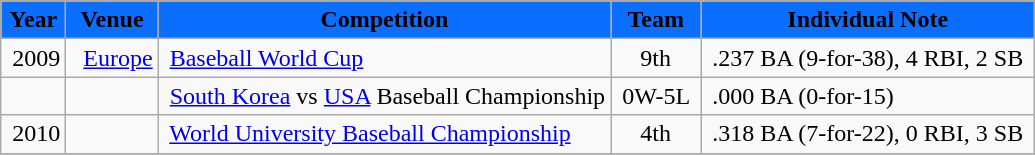<table class="wikitable">
<tr>
<th style="background:#0A6EFF"><span>Year</span></th>
<th style="background:#0A6EFF"><span>Venue</span></th>
<th style="background:#0A6EFF"><span>Competition</span></th>
<th style="background:#0A6EFF"><span>Team</span></th>
<th style="background:#0A6EFF"><span>Individual Note</span></th>
</tr>
<tr>
<td> 2009</td>
<td>  <a href='#'>Europe</a></td>
<td> <a href='#'>Baseball World Cup</a></td>
<td style="text-align:center">9th</td>
<td> .237 BA (9-for-38), 4 RBI, 2 SB</td>
</tr>
<tr>
<td>  </td>
<td>  </td>
<td> <a href='#'>South Korea</a> vs <a href='#'>USA</a> Baseball Championship</td>
<td style="text-align:center"> 0W-5L </td>
<td> .000 BA (0-for-15)</td>
</tr>
<tr>
<td> 2010</td>
<td> </td>
<td> <a href='#'>World University Baseball Championship</a> </td>
<td style="text-align:center">4th</td>
<td> .318 BA (7-for-22), 0 RBI, 3 SB </td>
</tr>
<tr>
</tr>
</table>
